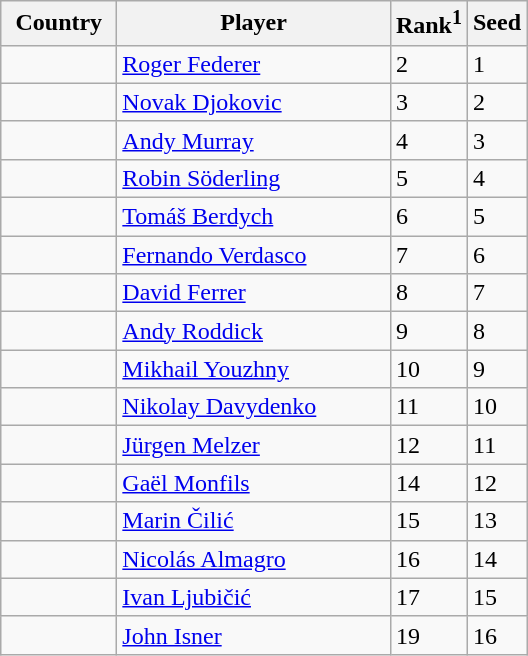<table class="sortable wikitable">
<tr>
<th width="70">Country</th>
<th width="175">Player</th>
<th>Rank<sup>1</sup></th>
<th>Seed</th>
</tr>
<tr>
<td></td>
<td><a href='#'>Roger Federer</a></td>
<td>2</td>
<td>1</td>
</tr>
<tr>
<td></td>
<td><a href='#'>Novak Djokovic</a></td>
<td>3</td>
<td>2</td>
</tr>
<tr>
<td></td>
<td><a href='#'>Andy Murray</a></td>
<td>4</td>
<td>3</td>
</tr>
<tr>
<td></td>
<td><a href='#'>Robin Söderling</a></td>
<td>5</td>
<td>4</td>
</tr>
<tr>
<td></td>
<td><a href='#'>Tomáš Berdych</a></td>
<td>6</td>
<td>5</td>
</tr>
<tr>
<td></td>
<td><a href='#'>Fernando Verdasco</a></td>
<td>7</td>
<td>6</td>
</tr>
<tr>
<td></td>
<td><a href='#'>David Ferrer</a></td>
<td>8</td>
<td>7</td>
</tr>
<tr>
<td></td>
<td><a href='#'>Andy Roddick</a></td>
<td>9</td>
<td>8</td>
</tr>
<tr>
<td></td>
<td><a href='#'>Mikhail Youzhny</a></td>
<td>10</td>
<td>9</td>
</tr>
<tr>
<td></td>
<td><a href='#'>Nikolay Davydenko</a></td>
<td>11</td>
<td>10</td>
</tr>
<tr>
<td></td>
<td><a href='#'>Jürgen Melzer</a></td>
<td>12</td>
<td>11</td>
</tr>
<tr>
<td></td>
<td><a href='#'>Gaël Monfils</a></td>
<td>14</td>
<td>12</td>
</tr>
<tr>
<td></td>
<td><a href='#'>Marin Čilić</a></td>
<td>15</td>
<td>13</td>
</tr>
<tr>
<td></td>
<td><a href='#'>Nicolás Almagro</a></td>
<td>16</td>
<td>14</td>
</tr>
<tr>
<td></td>
<td><a href='#'>Ivan Ljubičić</a></td>
<td>17</td>
<td>15</td>
</tr>
<tr>
<td></td>
<td><a href='#'>John Isner</a></td>
<td>19</td>
<td>16</td>
</tr>
</table>
